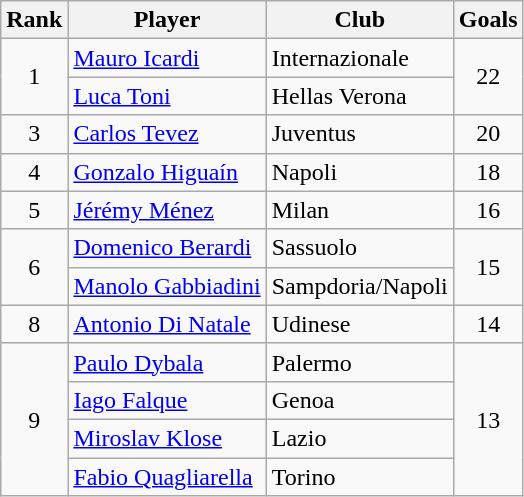<table class="wikitable sortable" style=text-align:center>
<tr>
<th>Rank</th>
<th>Player</th>
<th>Club</th>
<th>Goals</th>
</tr>
<tr>
<td rowspan=2>1</td>
<td align=left> <a href='#'>Mauro Icardi</a></td>
<td align=left>Internazionale</td>
<td rowspan=2>22</td>
</tr>
<tr>
<td align=left> <a href='#'>Luca Toni</a></td>
<td align=left>Hellas Verona</td>
</tr>
<tr>
<td>3</td>
<td align=left> <a href='#'>Carlos Tevez</a></td>
<td align=left>Juventus</td>
<td>20</td>
</tr>
<tr>
<td>4</td>
<td align=left> <a href='#'>Gonzalo Higuaín</a></td>
<td align=left>Napoli</td>
<td>18</td>
</tr>
<tr>
<td>5</td>
<td align=left> <a href='#'>Jérémy Ménez</a></td>
<td align=left>Milan</td>
<td>16</td>
</tr>
<tr>
<td rowspan=2>6</td>
<td align=left> <a href='#'>Domenico Berardi</a></td>
<td align=left>Sassuolo</td>
<td rowspan=2>15</td>
</tr>
<tr>
<td align=left> <a href='#'>Manolo Gabbiadini</a></td>
<td align=left>Sampdoria/Napoli</td>
</tr>
<tr>
<td>8</td>
<td align=left> <a href='#'>Antonio Di Natale</a></td>
<td align=left>Udinese</td>
<td>14</td>
</tr>
<tr>
<td rowspan=4>9</td>
<td align=left> <a href='#'>Paulo Dybala</a></td>
<td align=left>Palermo</td>
<td rowspan=4>13</td>
</tr>
<tr>
<td align=left> <a href='#'>Iago Falque</a></td>
<td align=left>Genoa</td>
</tr>
<tr>
<td align=left> <a href='#'>Miroslav Klose</a></td>
<td align=left>Lazio</td>
</tr>
<tr>
<td align=left> <a href='#'>Fabio Quagliarella</a></td>
<td align=left>Torino</td>
</tr>
</table>
